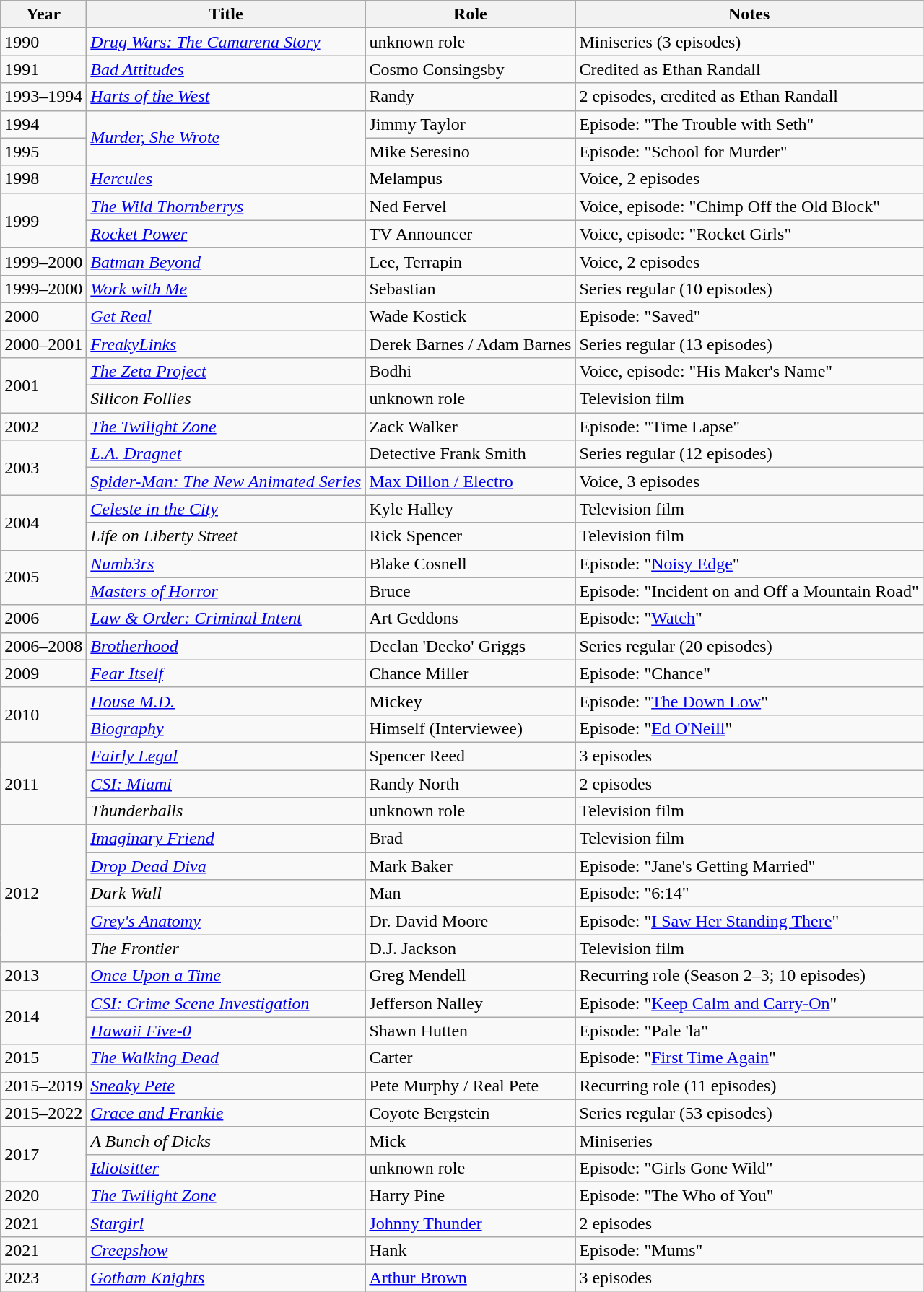<table class="wikitable">
<tr>
<th>Year</th>
<th>Title</th>
<th>Role</th>
<th>Notes</th>
</tr>
<tr>
<td>1990</td>
<td><em><a href='#'>Drug Wars: The Camarena Story</a></em></td>
<td>unknown role</td>
<td>Miniseries (3 episodes)</td>
</tr>
<tr>
<td>1991</td>
<td><em><a href='#'>Bad Attitudes</a></em></td>
<td>Cosmo Consingsby</td>
<td>Credited as Ethan Randall</td>
</tr>
<tr>
<td>1993–1994</td>
<td><em><a href='#'>Harts of the West</a></em></td>
<td>Randy</td>
<td>2 episodes, credited as Ethan Randall</td>
</tr>
<tr>
<td>1994</td>
<td rowspan="2"><em><a href='#'>Murder, She Wrote</a></em></td>
<td>Jimmy Taylor</td>
<td>Episode: "The Trouble with Seth"</td>
</tr>
<tr>
<td>1995</td>
<td>Mike Seresino</td>
<td>Episode: "School for Murder"</td>
</tr>
<tr>
<td>1998</td>
<td><em><a href='#'>Hercules</a></em></td>
<td>Melampus</td>
<td>Voice, 2 episodes</td>
</tr>
<tr>
<td rowspan="2">1999</td>
<td><em><a href='#'>The Wild Thornberrys</a></em></td>
<td>Ned Fervel</td>
<td>Voice, episode: "Chimp Off the Old Block"</td>
</tr>
<tr>
<td><em><a href='#'>Rocket Power</a></em></td>
<td>TV Announcer</td>
<td>Voice, episode: "Rocket Girls"</td>
</tr>
<tr>
<td>1999–2000</td>
<td><em><a href='#'>Batman Beyond</a></em></td>
<td>Lee, Terrapin</td>
<td>Voice, 2 episodes</td>
</tr>
<tr>
<td>1999–2000</td>
<td><em><a href='#'>Work with Me</a></em></td>
<td>Sebastian</td>
<td>Series regular (10 episodes)</td>
</tr>
<tr>
<td>2000</td>
<td><em><a href='#'>Get Real</a></em></td>
<td>Wade Kostick</td>
<td>Episode: "Saved"</td>
</tr>
<tr>
<td>2000–2001</td>
<td><em><a href='#'>FreakyLinks</a></em></td>
<td>Derek Barnes / Adam Barnes</td>
<td>Series regular (13 episodes)</td>
</tr>
<tr>
<td rowspan="2">2001</td>
<td><em><a href='#'>The Zeta Project</a></em></td>
<td>Bodhi</td>
<td>Voice, episode: "His Maker's Name"</td>
</tr>
<tr>
<td><em>Silicon Follies</em></td>
<td>unknown role</td>
<td>Television film</td>
</tr>
<tr>
<td>2002</td>
<td><em><a href='#'>The Twilight Zone</a></em></td>
<td>Zack Walker</td>
<td>Episode: "Time Lapse"</td>
</tr>
<tr>
<td rowspan="2">2003</td>
<td><em><a href='#'>L.A. Dragnet</a></em></td>
<td>Detective Frank Smith</td>
<td>Series regular (12 episodes)</td>
</tr>
<tr>
<td><em><a href='#'>Spider-Man: The New Animated Series</a></em></td>
<td><a href='#'>Max Dillon / Electro</a></td>
<td>Voice, 3 episodes</td>
</tr>
<tr>
<td rowspan="2">2004</td>
<td><em><a href='#'>Celeste in the City</a></em></td>
<td>Kyle Halley</td>
<td>Television film</td>
</tr>
<tr>
<td><em>Life on Liberty Street</em></td>
<td>Rick Spencer</td>
<td>Television film</td>
</tr>
<tr>
<td rowspan="2">2005</td>
<td><em><a href='#'>Numb3rs</a></em></td>
<td>Blake Cosnell</td>
<td>Episode: "<a href='#'>Noisy Edge</a>"</td>
</tr>
<tr>
<td><em><a href='#'>Masters of Horror</a></em></td>
<td>Bruce</td>
<td>Episode: "Incident on and Off a Mountain Road"</td>
</tr>
<tr>
<td>2006</td>
<td><em><a href='#'>Law & Order: Criminal Intent</a></em></td>
<td>Art Geddons</td>
<td>Episode: "<a href='#'>Watch</a>"</td>
</tr>
<tr>
<td>2006–2008</td>
<td><em><a href='#'>Brotherhood</a></em></td>
<td>Declan 'Decko' Griggs</td>
<td>Series regular (20 episodes)</td>
</tr>
<tr>
<td>2009</td>
<td><em><a href='#'>Fear Itself</a></em></td>
<td>Chance Miller</td>
<td>Episode: "Chance"</td>
</tr>
<tr>
<td rowspan="2">2010</td>
<td><em><a href='#'>House M.D.</a></em></td>
<td>Mickey</td>
<td>Episode: "<a href='#'>The Down Low</a>"</td>
</tr>
<tr>
<td><em><a href='#'>Biography</a></em></td>
<td>Himself (Interviewee)</td>
<td>Episode: "<a href='#'>Ed O'Neill</a>"</td>
</tr>
<tr>
<td rowspan="3">2011</td>
<td><em><a href='#'>Fairly Legal</a></em></td>
<td>Spencer Reed</td>
<td>3 episodes</td>
</tr>
<tr>
<td><em><a href='#'>CSI: Miami</a></em></td>
<td>Randy North</td>
<td>2 episodes</td>
</tr>
<tr>
<td><em>Thunderballs</em></td>
<td>unknown role</td>
<td>Television film</td>
</tr>
<tr>
<td rowspan="5">2012</td>
<td><em><a href='#'>Imaginary Friend</a></em></td>
<td>Brad</td>
<td>Television film</td>
</tr>
<tr>
<td><em><a href='#'>Drop Dead Diva</a></em></td>
<td>Mark Baker</td>
<td>Episode: "Jane's Getting Married"</td>
</tr>
<tr>
<td><em>Dark Wall</em></td>
<td>Man</td>
<td>Episode: "6:14"</td>
</tr>
<tr>
<td><em><a href='#'>Grey's Anatomy</a></em></td>
<td>Dr. David Moore</td>
<td>Episode: "<a href='#'>I Saw Her Standing There</a>"</td>
</tr>
<tr>
<td><em>The Frontier</em></td>
<td>D.J. Jackson</td>
<td>Television film</td>
</tr>
<tr>
<td>2013</td>
<td><em><a href='#'>Once Upon a Time</a></em></td>
<td>Greg Mendell</td>
<td>Recurring role (Season 2–3; 10 episodes)</td>
</tr>
<tr>
<td rowspan="2">2014</td>
<td><em><a href='#'>CSI: Crime Scene Investigation</a></em></td>
<td>Jefferson Nalley</td>
<td>Episode: "<a href='#'>Keep Calm and Carry-On</a>"</td>
</tr>
<tr>
<td><em><a href='#'>Hawaii Five-0</a></em></td>
<td>Shawn Hutten</td>
<td>Episode: "Pale 'la"</td>
</tr>
<tr>
<td>2015</td>
<td><em><a href='#'>The Walking Dead</a></em></td>
<td>Carter</td>
<td>Episode: "<a href='#'>First Time Again</a>"</td>
</tr>
<tr>
<td>2015–2019</td>
<td><em><a href='#'>Sneaky Pete</a></em></td>
<td>Pete Murphy / Real Pete</td>
<td>Recurring role (11 episodes)</td>
</tr>
<tr>
<td>2015–2022</td>
<td><em><a href='#'>Grace and Frankie</a></em></td>
<td>Coyote Bergstein</td>
<td>Series regular (53 episodes)</td>
</tr>
<tr>
<td rowspan="2">2017</td>
<td><em>A Bunch of Dicks</em></td>
<td>Mick</td>
<td>Miniseries</td>
</tr>
<tr>
<td><em><a href='#'>Idiotsitter</a></em></td>
<td>unknown role</td>
<td>Episode: "Girls Gone Wild"</td>
</tr>
<tr>
<td>2020</td>
<td><em><a href='#'>The Twilight Zone</a></em></td>
<td>Harry Pine</td>
<td>Episode: "The Who of You"</td>
</tr>
<tr>
<td>2021</td>
<td><em><a href='#'>Stargirl</a></em></td>
<td><a href='#'>Johnny Thunder</a></td>
<td>2 episodes</td>
</tr>
<tr>
<td>2021</td>
<td><em><a href='#'>Creepshow</a></em></td>
<td>Hank</td>
<td>Episode: "Mums"</td>
</tr>
<tr>
<td>2023</td>
<td><em><a href='#'>Gotham Knights</a></em></td>
<td><a href='#'>Arthur Brown</a></td>
<td>3 episodes</td>
</tr>
</table>
